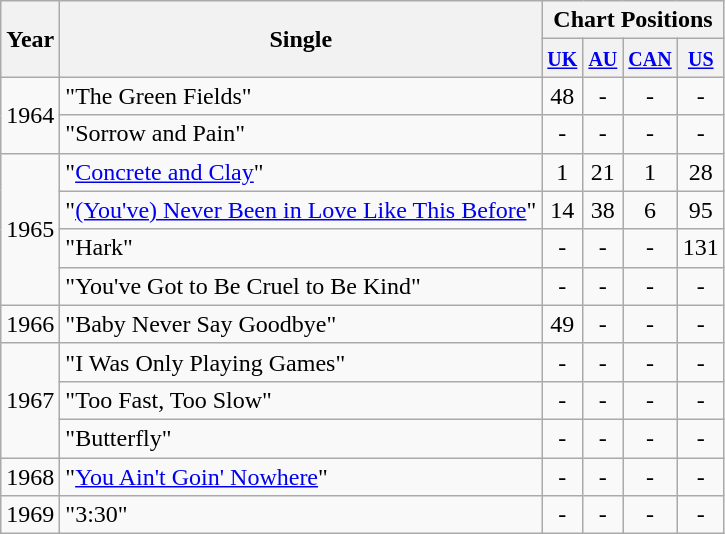<table class="wikitable">
<tr>
<th rowspan="2">Year</th>
<th rowspan="2">Single</th>
<th colspan="4">Chart Positions</th>
</tr>
<tr>
<th><small><a href='#'>UK</a></small></th>
<th><small><a href='#'>AU</a></small></th>
<th><small><a href='#'>CAN</a></small><br></th>
<th><small><a href='#'>US</a></small><br></th>
</tr>
<tr>
<td rowspan="2">1964</td>
<td>"The Green Fields"</td>
<td style="text-align:center;">48</td>
<td style="text-align:center;">-</td>
<td style="text-align:center;">-</td>
<td style="text-align:center;">-</td>
</tr>
<tr>
<td>"Sorrow and Pain"</td>
<td style="text-align:center;">-</td>
<td style="text-align:center;">-</td>
<td style="text-align:center;">-</td>
<td style="text-align:center;">-</td>
</tr>
<tr>
<td rowspan="4">1965</td>
<td>"<a href='#'>Concrete and Clay</a>"</td>
<td style="text-align:center;">1</td>
<td style="text-align:center;">21</td>
<td style="text-align:center;">1</td>
<td style="text-align:center;">28</td>
</tr>
<tr>
<td>"<a href='#'>(You've) Never Been in Love Like This Before</a>"</td>
<td style="text-align:center;">14</td>
<td style="text-align:center;">38</td>
<td style="text-align:center;">6</td>
<td style="text-align:center;">95</td>
</tr>
<tr>
<td>"Hark"</td>
<td style="text-align:center;">-</td>
<td style="text-align:center;">-</td>
<td style="text-align:center;">-</td>
<td style="text-align:center;">131</td>
</tr>
<tr>
<td>"You've Got to Be Cruel to Be Kind"</td>
<td style="text-align:center;">-</td>
<td style="text-align:center;">-</td>
<td style="text-align:center;">-</td>
<td style="text-align:center;">-</td>
</tr>
<tr>
<td>1966</td>
<td>"Baby Never Say Goodbye"</td>
<td style="text-align:center;">49</td>
<td style="text-align:center;">-</td>
<td style="text-align:center;">-</td>
<td style="text-align:center;">-</td>
</tr>
<tr>
<td rowspan="3">1967</td>
<td>"I Was Only Playing Games"</td>
<td style="text-align:center;">-</td>
<td style="text-align:center;">-</td>
<td style="text-align:center;">-</td>
<td style="text-align:center;">-</td>
</tr>
<tr>
<td>"Too Fast, Too Slow"</td>
<td style="text-align:center;">-</td>
<td style="text-align:center;">-</td>
<td style="text-align:center;">-</td>
<td style="text-align:center;">-</td>
</tr>
<tr>
<td>"Butterfly"</td>
<td style="text-align:center;">-</td>
<td style="text-align:center;">-</td>
<td style="text-align:center;">-</td>
<td style="text-align:center;">-</td>
</tr>
<tr>
<td>1968</td>
<td>"<a href='#'>You Ain't Goin' Nowhere</a>"</td>
<td style="text-align:center;">-</td>
<td style="text-align:center;">-</td>
<td style="text-align:center;">-</td>
<td style="text-align:center;">-</td>
</tr>
<tr>
<td>1969</td>
<td>"3:30"</td>
<td style="text-align:center;">-</td>
<td style="text-align:center;">-</td>
<td style="text-align:center;">-</td>
<td style="text-align:center;">-</td>
</tr>
</table>
